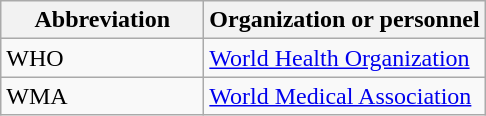<table class="wikitable sortable">
<tr>
<th style="width:8em;">Abbreviation</th>
<th>Organization or personnel</th>
</tr>
<tr>
<td>WHO</td>
<td><a href='#'>World Health Organization</a></td>
</tr>
<tr>
<td>WMA</td>
<td><a href='#'>World Medical Association</a></td>
</tr>
</table>
